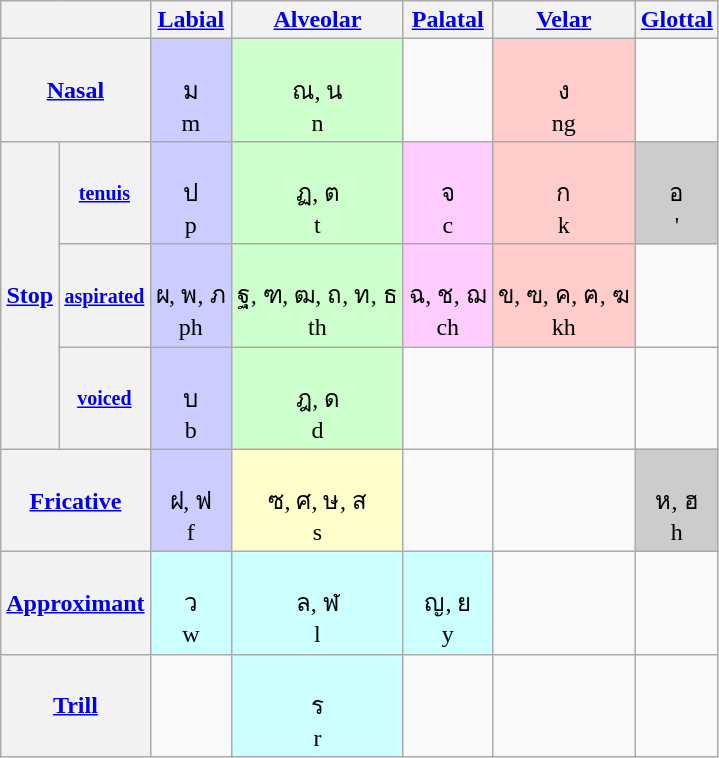<table class="wikitable" style=text-align:center>
<tr>
<th colspan=2></th>
<th><a href='#'>Labial</a></th>
<th><a href='#'>Alveolar</a></th>
<th><a href='#'>Palatal</a></th>
<th><a href='#'>Velar</a></th>
<th><a href='#'>Glottal</a></th>
</tr>
<tr>
<th colspan=2><a href='#'>Nasal</a></th>
<td style="background-color: #ccf"><br>ม<br>m</td>
<td style="background-color: #cfc"><br>ณ, น<br>n</td>
<td></td>
<td style="background-color: #fcc"><br>ง<br>ng</td>
<td></td>
</tr>
<tr>
<th rowspan=3><a href='#'>Stop</a></th>
<th><small><a href='#'>tenuis</a></small></th>
<td style="background-color: #ccf"><br>ป<br>p</td>
<td style="background-color: #cfc"><br>ฏ, ต<br>t</td>
<td style="background-color: #fcf"><br>จ<br>c</td>
<td style="background-color: #fcc"><br>ก<br>k</td>
<td style="background-color: #ccc"><br>อ<br>'</td>
</tr>
<tr>
<th><small><a href='#'>aspirated</a></small></th>
<td style="background-color: #ccf"><br>ผ, พ, ภ<br>ph</td>
<td style="background-color: #cfc"><br>ฐ, ฑ, ฒ, ถ, ท, ธ<br>th</td>
<td style="background-color: #fcf"><br>ฉ, ช, ฌ<br>ch</td>
<td style="background-color: #fcc"><br>ข, ฃ, ค, ฅ, ฆ<br>kh</td>
<td></td>
</tr>
<tr>
<th><small><a href='#'>voiced</a></small></th>
<td style="background-color: #ccf"><br>บ<br>b</td>
<td style="background-color: #cfc"><br>ฎ, ด<br>d</td>
<td></td>
<td></td>
<td></td>
</tr>
<tr>
<th colspan=2><a href='#'>Fricative</a></th>
<td style="background-color: #ccf"><br>ฝ, ฟ<br>f</td>
<td style="background-color: #ffc"><br>ซ, ศ, ษ, ส<br>s</td>
<td></td>
<td></td>
<td style="background-color: #ccc"><br>ห, ฮ<br>h</td>
</tr>
<tr>
<th colspan=2><a href='#'>Approximant</a></th>
<td style="background-color: #cff"><br>ว<br>w</td>
<td style="background-color: #cff"><br>ล, ฬ<br>l</td>
<td style="background-color: #cff"><br>ญ, ย<br>y</td>
<td></td>
<td></td>
</tr>
<tr>
<th colspan=2><a href='#'>Trill</a></th>
<td></td>
<td style="background-color: #cff"><br>ร<br>r</td>
<td></td>
<td></td>
<td></td>
</tr>
</table>
